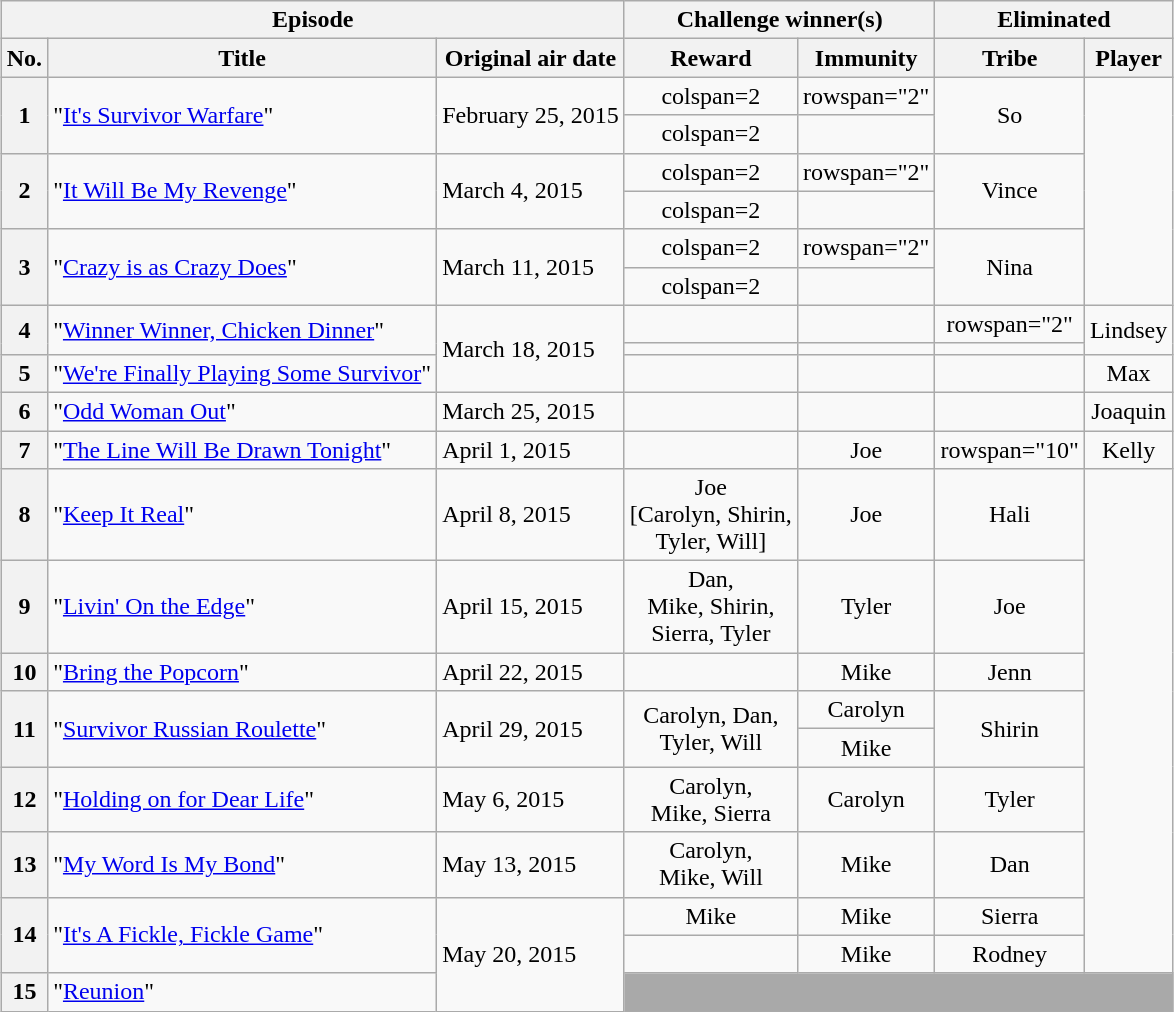<table class="wikitable" style="margin:auto; text-align:center">
<tr>
<th colspan=3>Episode</th>
<th colspan=2>Challenge winner(s)</th>
<th colspan="2">Eliminated</th>
</tr>
<tr>
<th>No.</th>
<th>Title</th>
<th>Original air date</th>
<th>Reward</th>
<th>Immunity</th>
<th>Tribe</th>
<th>Player</th>
</tr>
<tr>
<th rowspan=2>1</th>
<td rowspan=2 align="left">"<a href='#'>It's Survivor Warfare</a>"</td>
<td rowspan=2 align="left">February 25, 2015</td>
<td>colspan=2 </td>
<td>rowspan="2" </td>
<td rowspan=2 align="center">So</td>
</tr>
<tr>
<td>colspan=2 </td>
</tr>
<tr>
<th rowspan=2>2</th>
<td rowspan=2 align="left">"<a href='#'>It Will Be My Revenge</a>"</td>
<td rowspan=2 align="left">March 4, 2015</td>
<td>colspan=2 </td>
<td>rowspan="2" </td>
<td rowspan=2 align="center">Vince</td>
</tr>
<tr>
<td>colspan=2 </td>
</tr>
<tr>
<th rowspan=2>3</th>
<td rowspan=2 align="left">"<a href='#'>Crazy is as Crazy Does</a>"</td>
<td rowspan=2 align="left">March 11, 2015</td>
<td>colspan=2 </td>
<td>rowspan="2" </td>
<td rowspan=2 align="center">Nina</td>
</tr>
<tr>
<td>colspan=2 </td>
</tr>
<tr>
<th rowspan=2>4</th>
<td rowspan=2 align="left">"<a href='#'>Winner Winner, Chicken Dinner</a>"</td>
<td rowspan="3" align="left">March 18, 2015</td>
<td></td>
<td></td>
<td>rowspan="2" </td>
<td rowspan=2 align="center">Lindsey</td>
</tr>
<tr>
<td></td>
<td></td>
</tr>
<tr>
<th>5</th>
<td align="left">"<a href='#'>We're Finally Playing Some Survivor</a>"</td>
<td></td>
<td></td>
<td></td>
<td>Max</td>
</tr>
<tr>
<th>6</th>
<td align="left">"<a href='#'>Odd Woman Out</a>"</td>
<td align="left">March 25, 2015</td>
<td></td>
<td></td>
<td></td>
<td>Joaquin</td>
</tr>
<tr>
<th>7</th>
<td align="left">"<a href='#'>The Line Will Be Drawn Tonight</a>"</td>
<td align="left">April 1, 2015</td>
<td></td>
<td>Joe</td>
<td>rowspan="10" </td>
<td>Kelly</td>
</tr>
<tr>
<th>8</th>
<td align="left">"<a href='#'>Keep It Real</a>"</td>
<td align="left">April 8, 2015</td>
<td>Joe<br>[Carolyn, Shirin,<br>Tyler, Will]</td>
<td>Joe</td>
<td>Hali</td>
</tr>
<tr>
<th>9</th>
<td align="left">"<a href='#'>Livin' On the Edge</a>"</td>
<td align="left">April 15, 2015</td>
<td>Dan,<br>Mike, Shirin,<br>Sierra, Tyler</td>
<td>Tyler</td>
<td>Joe</td>
</tr>
<tr>
<th>10</th>
<td align="left">"<a href='#'>Bring the Popcorn</a>"</td>
<td align="left">April 22, 2015</td>
<td></td>
<td>Mike</td>
<td>Jenn</td>
</tr>
<tr>
<th rowspan=2>11</th>
<td rowspan=2 align="left">"<a href='#'>Survivor Russian Roulette</a>"</td>
<td rowspan=2 align="left">April 29, 2015</td>
<td rowspan=2>Carolyn, Dan,<br>Tyler, Will</td>
<td>Carolyn</td>
<td rowspan= 2>Shirin</td>
</tr>
<tr>
<td>Mike</td>
</tr>
<tr>
<th>12</th>
<td align="left">"<a href='#'>Holding on for Dear Life</a>"</td>
<td align="left">May 6, 2015</td>
<td>Carolyn,<br>Mike, Sierra</td>
<td>Carolyn</td>
<td>Tyler</td>
</tr>
<tr>
<th>13</th>
<td align="left">"<a href='#'>My Word Is My Bond</a>"</td>
<td align="left">May 13, 2015</td>
<td>Carolyn,<br>Mike, Will</td>
<td>Mike</td>
<td>Dan</td>
</tr>
<tr>
<th rowspan="2">14</th>
<td rowspan="2" align="left">"<a href='#'>It's A Fickle, Fickle Game</a>"</td>
<td rowspan="3" align="left">May 20, 2015</td>
<td>Mike</td>
<td>Mike</td>
<td>Sierra</td>
</tr>
<tr>
<td></td>
<td>Mike</td>
<td>Rodney</td>
</tr>
<tr>
<th>15</th>
<td align="left">"<a href='#'>Reunion</a>"</td>
<td colspan="4" bgcolor="darkgray"></td>
</tr>
</table>
